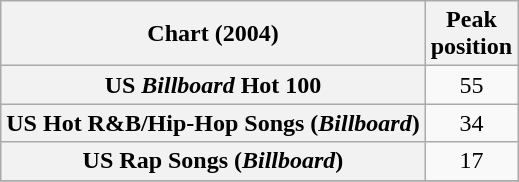<table class="wikitable sortable plainrowheaders" style="text-align:center;">
<tr>
<th scope="col">Chart (2004)</th>
<th scope="col">Peak<br>position</th>
</tr>
<tr>
<th scope="row">US <em>Billboard</em> Hot 100</th>
<td>55</td>
</tr>
<tr>
<th scope="row">US Hot R&B/Hip-Hop Songs (<em>Billboard</em>)</th>
<td>34</td>
</tr>
<tr>
<th scope="row">US Rap Songs (<em>Billboard</em>)</th>
<td>17</td>
</tr>
<tr>
</tr>
</table>
